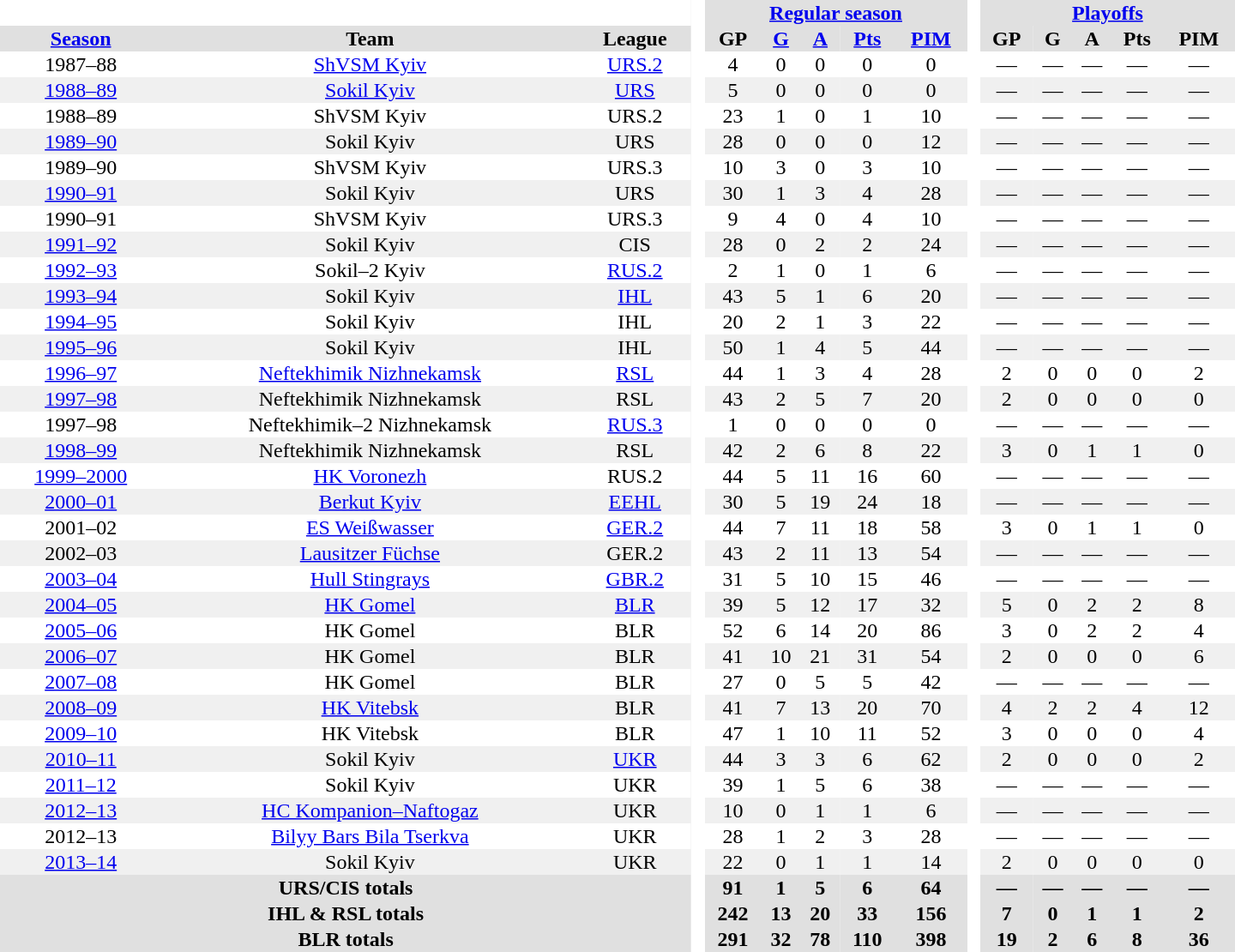<table border="0" cellpadding="1" cellspacing="0" style="text-align:center; width:60em">
<tr bgcolor="#e0e0e0">
<th colspan="3" bgcolor="#ffffff"> </th>
<th rowspan="99" bgcolor="#ffffff"> </th>
<th colspan="5"><a href='#'>Regular season</a></th>
<th rowspan="99" bgcolor="#ffffff"> </th>
<th colspan="5"><a href='#'>Playoffs</a></th>
</tr>
<tr bgcolor="#e0e0e0">
<th><a href='#'>Season</a></th>
<th>Team</th>
<th>League</th>
<th>GP</th>
<th><a href='#'>G</a></th>
<th><a href='#'>A</a></th>
<th><a href='#'>Pts</a></th>
<th><a href='#'>PIM</a></th>
<th>GP</th>
<th>G</th>
<th>A</th>
<th>Pts</th>
<th>PIM</th>
</tr>
<tr>
<td>1987–88</td>
<td><a href='#'>ShVSM Kyiv</a></td>
<td><a href='#'>URS.2</a></td>
<td>4</td>
<td>0</td>
<td>0</td>
<td>0</td>
<td>0</td>
<td>—</td>
<td>—</td>
<td>—</td>
<td>—</td>
<td>—</td>
</tr>
<tr bgcolor="#f0f0f0">
<td><a href='#'>1988–89</a></td>
<td><a href='#'>Sokil Kyiv</a></td>
<td><a href='#'>URS</a></td>
<td>5</td>
<td>0</td>
<td>0</td>
<td>0</td>
<td>0</td>
<td>—</td>
<td>—</td>
<td>—</td>
<td>—</td>
<td>—</td>
</tr>
<tr>
<td>1988–89</td>
<td>ShVSM Kyiv</td>
<td>URS.2</td>
<td>23</td>
<td>1</td>
<td>0</td>
<td>1</td>
<td>10</td>
<td>—</td>
<td>—</td>
<td>—</td>
<td>—</td>
<td>—</td>
</tr>
<tr bgcolor="#f0f0f0">
<td><a href='#'>1989–90</a></td>
<td>Sokil Kyiv</td>
<td>URS</td>
<td>28</td>
<td>0</td>
<td>0</td>
<td>0</td>
<td>12</td>
<td>—</td>
<td>—</td>
<td>—</td>
<td>—</td>
<td>—</td>
</tr>
<tr>
<td>1989–90</td>
<td>ShVSM Kyiv</td>
<td>URS.3</td>
<td>10</td>
<td>3</td>
<td>0</td>
<td>3</td>
<td>10</td>
<td>—</td>
<td>—</td>
<td>—</td>
<td>—</td>
<td>—</td>
</tr>
<tr bgcolor="#f0f0f0">
<td><a href='#'>1990–91</a></td>
<td>Sokil Kyiv</td>
<td>URS</td>
<td>30</td>
<td>1</td>
<td>3</td>
<td>4</td>
<td>28</td>
<td>—</td>
<td>—</td>
<td>—</td>
<td>—</td>
<td>—</td>
</tr>
<tr>
<td>1990–91</td>
<td>ShVSM Kyiv</td>
<td>URS.3</td>
<td>9</td>
<td>4</td>
<td>0</td>
<td>4</td>
<td>10</td>
<td>—</td>
<td>—</td>
<td>—</td>
<td>—</td>
<td>—</td>
</tr>
<tr bgcolor="#f0f0f0">
<td><a href='#'>1991–92</a></td>
<td>Sokil Kyiv</td>
<td>CIS</td>
<td>28</td>
<td>0</td>
<td>2</td>
<td>2</td>
<td>24</td>
<td>—</td>
<td>—</td>
<td>—</td>
<td>—</td>
<td>—</td>
</tr>
<tr>
<td><a href='#'>1992–93</a></td>
<td>Sokil–2 Kyiv</td>
<td><a href='#'>RUS.2</a></td>
<td>2</td>
<td>1</td>
<td>0</td>
<td>1</td>
<td>6</td>
<td>—</td>
<td>—</td>
<td>—</td>
<td>—</td>
<td>—</td>
</tr>
<tr bgcolor="#f0f0f0">
<td><a href='#'>1993–94</a></td>
<td>Sokil Kyiv</td>
<td><a href='#'>IHL</a></td>
<td>43</td>
<td>5</td>
<td>1</td>
<td>6</td>
<td>20</td>
<td>—</td>
<td>—</td>
<td>—</td>
<td>—</td>
<td>—</td>
</tr>
<tr>
<td><a href='#'>1994–95</a></td>
<td>Sokil Kyiv</td>
<td>IHL</td>
<td>20</td>
<td>2</td>
<td>1</td>
<td>3</td>
<td>22</td>
<td>—</td>
<td>—</td>
<td>—</td>
<td>—</td>
<td>—</td>
</tr>
<tr bgcolor="#f0f0f0">
<td><a href='#'>1995–96</a></td>
<td>Sokil Kyiv</td>
<td>IHL</td>
<td>50</td>
<td>1</td>
<td>4</td>
<td>5</td>
<td>44</td>
<td>—</td>
<td>—</td>
<td>—</td>
<td>—</td>
<td>—</td>
</tr>
<tr>
<td><a href='#'>1996–97</a></td>
<td><a href='#'>Neftekhimik Nizhnekamsk</a></td>
<td><a href='#'>RSL</a></td>
<td>44</td>
<td>1</td>
<td>3</td>
<td>4</td>
<td>28</td>
<td>2</td>
<td>0</td>
<td>0</td>
<td>0</td>
<td>2</td>
</tr>
<tr bgcolor="#f0f0f0">
<td><a href='#'>1997–98</a></td>
<td>Neftekhimik Nizhnekamsk</td>
<td>RSL</td>
<td>43</td>
<td>2</td>
<td>5</td>
<td>7</td>
<td>20</td>
<td>2</td>
<td>0</td>
<td>0</td>
<td>0</td>
<td>0</td>
</tr>
<tr>
<td>1997–98</td>
<td>Neftekhimik–2 Nizhnekamsk</td>
<td><a href='#'>RUS.3</a></td>
<td>1</td>
<td>0</td>
<td>0</td>
<td>0</td>
<td>0</td>
<td>—</td>
<td>—</td>
<td>—</td>
<td>—</td>
<td>—</td>
</tr>
<tr bgcolor="#f0f0f0">
<td><a href='#'>1998–99</a></td>
<td>Neftekhimik Nizhnekamsk</td>
<td>RSL</td>
<td>42</td>
<td>2</td>
<td>6</td>
<td>8</td>
<td>22</td>
<td>3</td>
<td>0</td>
<td>1</td>
<td>1</td>
<td>0</td>
</tr>
<tr>
<td><a href='#'>1999–2000</a></td>
<td><a href='#'>HK Voronezh</a></td>
<td>RUS.2</td>
<td>44</td>
<td>5</td>
<td>11</td>
<td>16</td>
<td>60</td>
<td>—</td>
<td>—</td>
<td>—</td>
<td>—</td>
<td>—</td>
</tr>
<tr bgcolor="#f0f0f0">
<td><a href='#'>2000–01</a></td>
<td><a href='#'>Berkut Kyiv</a></td>
<td><a href='#'>EEHL</a></td>
<td>30</td>
<td>5</td>
<td>19</td>
<td>24</td>
<td>18</td>
<td>—</td>
<td>—</td>
<td>—</td>
<td>—</td>
<td>—</td>
</tr>
<tr>
<td>2001–02</td>
<td><a href='#'>ES Weißwasser</a></td>
<td><a href='#'>GER.2</a></td>
<td>44</td>
<td>7</td>
<td>11</td>
<td>18</td>
<td>58</td>
<td>3</td>
<td>0</td>
<td>1</td>
<td>1</td>
<td>0</td>
</tr>
<tr bgcolor="#f0f0f0">
<td>2002–03</td>
<td><a href='#'>Lausitzer Füchse</a></td>
<td>GER.2</td>
<td>43</td>
<td>2</td>
<td>11</td>
<td>13</td>
<td>54</td>
<td>—</td>
<td>—</td>
<td>—</td>
<td>—</td>
<td>—</td>
</tr>
<tr>
<td><a href='#'>2003–04</a></td>
<td><a href='#'>Hull Stingrays</a></td>
<td><a href='#'>GBR.2</a></td>
<td>31</td>
<td>5</td>
<td>10</td>
<td>15</td>
<td>46</td>
<td>—</td>
<td>—</td>
<td>—</td>
<td>—</td>
<td>—</td>
</tr>
<tr bgcolor="#f0f0f0">
<td><a href='#'>2004–05</a></td>
<td><a href='#'>HK Gomel</a></td>
<td><a href='#'>BLR</a></td>
<td>39</td>
<td>5</td>
<td>12</td>
<td>17</td>
<td>32</td>
<td>5</td>
<td>0</td>
<td>2</td>
<td>2</td>
<td>8</td>
</tr>
<tr>
<td><a href='#'>2005–06</a></td>
<td>HK Gomel</td>
<td>BLR</td>
<td>52</td>
<td>6</td>
<td>14</td>
<td>20</td>
<td>86</td>
<td>3</td>
<td>0</td>
<td>2</td>
<td>2</td>
<td>4</td>
</tr>
<tr bgcolor="#f0f0f0">
<td><a href='#'>2006–07</a></td>
<td>HK Gomel</td>
<td>BLR</td>
<td>41</td>
<td>10</td>
<td>21</td>
<td>31</td>
<td>54</td>
<td>2</td>
<td>0</td>
<td>0</td>
<td>0</td>
<td>6</td>
</tr>
<tr>
<td><a href='#'>2007–08</a></td>
<td>HK Gomel</td>
<td>BLR</td>
<td>27</td>
<td>0</td>
<td>5</td>
<td>5</td>
<td>42</td>
<td>—</td>
<td>—</td>
<td>—</td>
<td>—</td>
<td>—</td>
</tr>
<tr bgcolor="#f0f0f0">
<td><a href='#'>2008–09</a></td>
<td><a href='#'>HK Vitebsk</a></td>
<td>BLR</td>
<td>41</td>
<td>7</td>
<td>13</td>
<td>20</td>
<td>70</td>
<td>4</td>
<td>2</td>
<td>2</td>
<td>4</td>
<td>12</td>
</tr>
<tr>
<td><a href='#'>2009–10</a></td>
<td>HK Vitebsk</td>
<td>BLR</td>
<td>47</td>
<td>1</td>
<td>10</td>
<td>11</td>
<td>52</td>
<td>3</td>
<td>0</td>
<td>0</td>
<td>0</td>
<td>4</td>
</tr>
<tr bgcolor="#f0f0f0">
<td><a href='#'>2010–11</a></td>
<td>Sokil Kyiv</td>
<td><a href='#'>UKR</a></td>
<td>44</td>
<td>3</td>
<td>3</td>
<td>6</td>
<td>62</td>
<td>2</td>
<td>0</td>
<td>0</td>
<td>0</td>
<td>2</td>
</tr>
<tr>
<td><a href='#'>2011–12</a></td>
<td>Sokil Kyiv</td>
<td>UKR</td>
<td>39</td>
<td>1</td>
<td>5</td>
<td>6</td>
<td>38</td>
<td>—</td>
<td>—</td>
<td>—</td>
<td>—</td>
<td>—</td>
</tr>
<tr bgcolor="#f0f0f0">
<td><a href='#'>2012–13</a></td>
<td><a href='#'>HC Kompanion–Naftogaz</a></td>
<td>UKR</td>
<td>10</td>
<td>0</td>
<td>1</td>
<td>1</td>
<td>6</td>
<td>—</td>
<td>—</td>
<td>—</td>
<td>—</td>
<td>—</td>
</tr>
<tr>
<td>2012–13</td>
<td><a href='#'>Bilyy Bars Bila Tserkva</a></td>
<td>UKR</td>
<td>28</td>
<td>1</td>
<td>2</td>
<td>3</td>
<td>28</td>
<td>—</td>
<td>—</td>
<td>—</td>
<td>—</td>
<td>—</td>
</tr>
<tr bgcolor="#f0f0f0">
<td><a href='#'>2013–14</a></td>
<td>Sokil Kyiv</td>
<td>UKR</td>
<td>22</td>
<td>0</td>
<td>1</td>
<td>1</td>
<td>14</td>
<td>2</td>
<td>0</td>
<td>0</td>
<td>0</td>
<td>0</td>
</tr>
<tr bgcolor="#e0e0e0">
<th colspan="3">URS/CIS totals</th>
<th>91</th>
<th>1</th>
<th>5</th>
<th>6</th>
<th>64</th>
<th>—</th>
<th>—</th>
<th>—</th>
<th>—</th>
<th>—</th>
</tr>
<tr bgcolor="#e0e0e0">
<th colspan="3">IHL & RSL totals</th>
<th>242</th>
<th>13</th>
<th>20</th>
<th>33</th>
<th>156</th>
<th>7</th>
<th>0</th>
<th>1</th>
<th>1</th>
<th>2</th>
</tr>
<tr bgcolor="#e0e0e0">
<th colspan="3">BLR totals</th>
<th>291</th>
<th>32</th>
<th>78</th>
<th>110</th>
<th>398</th>
<th>19</th>
<th>2</th>
<th>6</th>
<th>8</th>
<th>36</th>
</tr>
</table>
